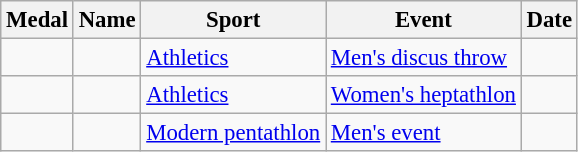<table class="wikitable sortable" style="font-size:95%">
<tr>
<th>Medal</th>
<th>Name</th>
<th>Sport</th>
<th>Event</th>
<th>Date</th>
</tr>
<tr>
<td></td>
<td></td>
<td><a href='#'>Athletics</a></td>
<td><a href='#'>Men's discus throw</a></td>
<td></td>
</tr>
<tr>
<td></td>
<td></td>
<td><a href='#'>Athletics</a></td>
<td><a href='#'>Women's heptathlon</a></td>
<td></td>
</tr>
<tr>
<td></td>
<td></td>
<td><a href='#'>Modern pentathlon</a></td>
<td><a href='#'>Men's event</a></td>
<td></td>
</tr>
</table>
